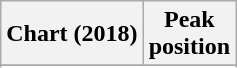<table class="wikitable sortable plainrowheaders" style="text-align:center;">
<tr>
<th>Chart (2018)</th>
<th>Peak<br>position</th>
</tr>
<tr>
</tr>
<tr>
</tr>
</table>
